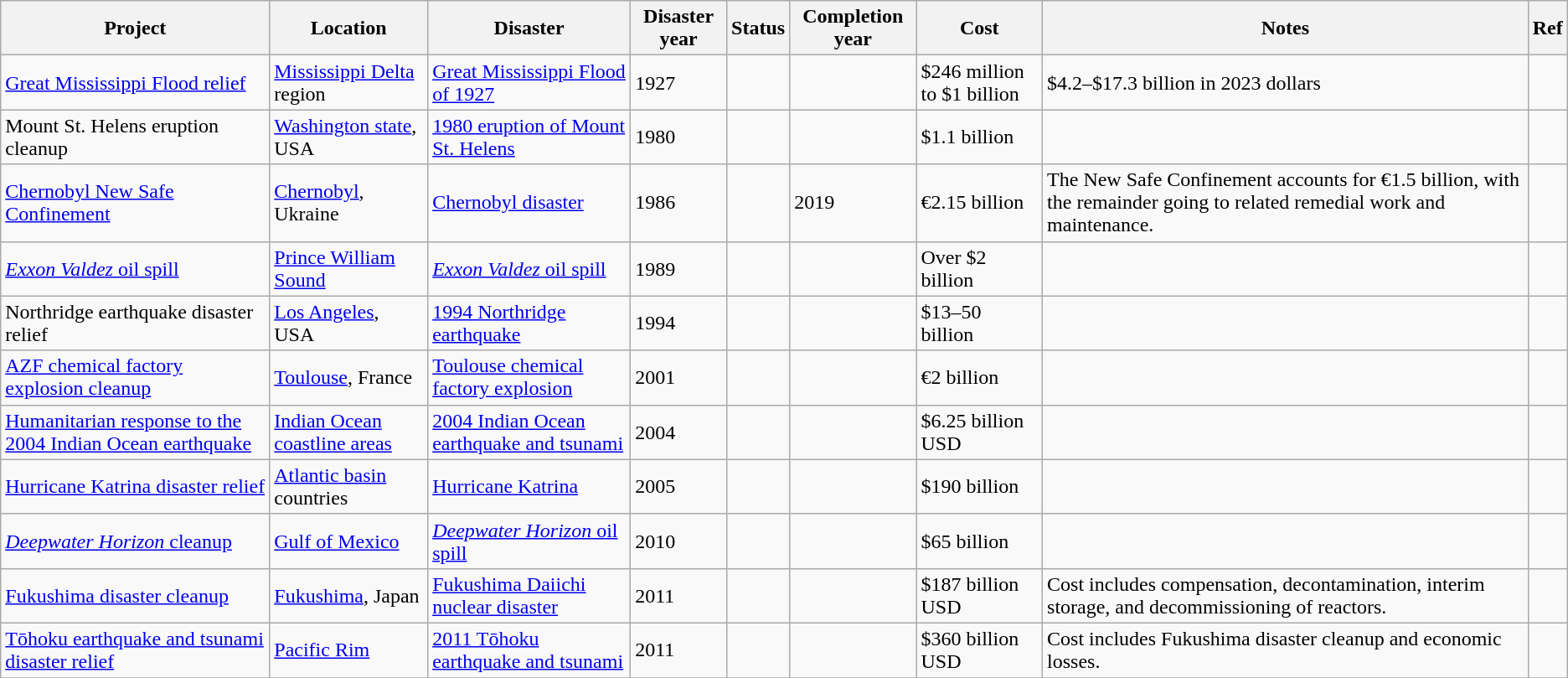<table class="wikitable sortable">
<tr>
<th>Project</th>
<th>Location</th>
<th>Disaster</th>
<th>Disaster year</th>
<th>Status</th>
<th>Completion year</th>
<th>Cost</th>
<th>Notes</th>
<th>Ref</th>
</tr>
<tr>
<td><a href='#'>Great Mississippi Flood relief</a></td>
<td><a href='#'>Mississippi Delta</a> region</td>
<td><a href='#'>Great Mississippi Flood of 1927</a></td>
<td>1927</td>
<td></td>
<td></td>
<td>$246 million to $1 billion</td>
<td>$4.2–$17.3 billion in 2023 dollars</td>
<td></td>
</tr>
<tr>
<td>Mount St. Helens eruption cleanup</td>
<td><a href='#'>Washington state</a>, USA</td>
<td><a href='#'>1980 eruption of Mount St. Helens</a></td>
<td>1980</td>
<td></td>
<td></td>
<td>$1.1 billion</td>
<td></td>
<td></td>
</tr>
<tr>
<td><a href='#'>Chernobyl New Safe Confinement</a></td>
<td><a href='#'>Chernobyl</a>, Ukraine</td>
<td><a href='#'>Chernobyl disaster</a></td>
<td>1986</td>
<td></td>
<td>2019</td>
<td>€2.15 billion</td>
<td>The New Safe Confinement accounts for €1.5 billion, with the remainder going to related remedial work and maintenance.</td>
<td></td>
</tr>
<tr>
<td><a href='#'><em>Exxon Valdez</em> oil spill</a></td>
<td><a href='#'>Prince William Sound</a></td>
<td><a href='#'><em>Exxon Valdez</em> oil spill</a></td>
<td>1989</td>
<td></td>
<td></td>
<td>Over $2 billion</td>
<td></td>
<td></td>
</tr>
<tr>
<td>Northridge earthquake disaster relief</td>
<td><a href='#'>Los Angeles</a>, USA</td>
<td><a href='#'>1994 Northridge earthquake</a></td>
<td>1994</td>
<td></td>
<td></td>
<td>$13–50 billion</td>
<td></td>
<td></td>
</tr>
<tr>
<td><a href='#'>AZF chemical factory explosion cleanup</a></td>
<td><a href='#'>Toulouse</a>, France</td>
<td><a href='#'>Toulouse chemical factory explosion</a></td>
<td>2001</td>
<td></td>
<td></td>
<td>€2 billion</td>
<td></td>
<td></td>
</tr>
<tr>
<td><a href='#'>Humanitarian response to the 2004 Indian Ocean earthquake</a></td>
<td><a href='#'>Indian Ocean coastline areas</a></td>
<td><a href='#'>2004 Indian Ocean earthquake and tsunami</a></td>
<td>2004</td>
<td></td>
<td></td>
<td>$6.25 billion USD</td>
<td></td>
<td></td>
</tr>
<tr>
<td><a href='#'>Hurricane Katrina disaster relief</a></td>
<td><a href='#'>Atlantic basin</a> countries</td>
<td><a href='#'>Hurricane Katrina</a></td>
<td>2005</td>
<td></td>
<td></td>
<td>$190 billion</td>
<td></td>
<td></td>
</tr>
<tr>
<td><a href='#'><em>Deepwater Horizon</em> cleanup</a></td>
<td><a href='#'>Gulf of Mexico</a></td>
<td><a href='#'><em>Deepwater Horizon</em> oil spill</a></td>
<td>2010</td>
<td></td>
<td></td>
<td>$65 billion</td>
<td></td>
<td></td>
</tr>
<tr>
<td><a href='#'>Fukushima disaster cleanup</a></td>
<td><a href='#'>Fukushima</a>, Japan</td>
<td><a href='#'>Fukushima Daiichi nuclear disaster</a></td>
<td>2011</td>
<td></td>
<td></td>
<td>$187 billion USD</td>
<td>Cost includes compensation, decontamination, interim storage, and decommissioning of reactors.</td>
<td></td>
</tr>
<tr>
<td><a href='#'>Tōhoku earthquake and tsunami disaster relief</a></td>
<td><a href='#'>Pacific Rim</a></td>
<td><a href='#'>2011 Tōhoku earthquake and tsunami</a></td>
<td>2011</td>
<td></td>
<td></td>
<td>$360 billion USD</td>
<td>Cost includes Fukushima disaster cleanup and economic losses.</td>
<td></td>
</tr>
<tr>
</tr>
</table>
